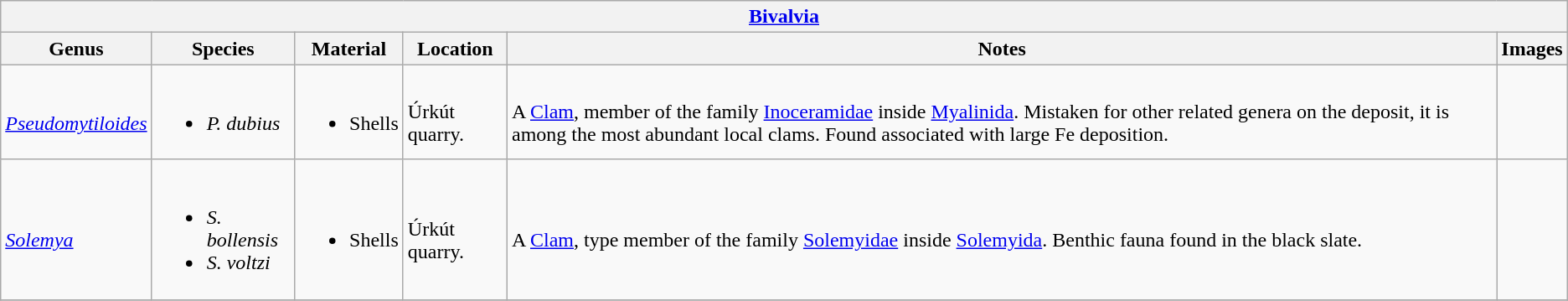<table class="wikitable" align="center">
<tr>
<th colspan="6" align="center"><strong><a href='#'>Bivalvia</a></strong></th>
</tr>
<tr>
<th>Genus</th>
<th>Species</th>
<th>Material</th>
<th>Location</th>
<th>Notes</th>
<th>Images</th>
</tr>
<tr>
<td><br><em><a href='#'>Pseudomytiloides</a></em></td>
<td><br><ul><li><em>P. dubius</em></li></ul></td>
<td><br><ul><li>Shells</li></ul></td>
<td><br>Úrkút quarry.</td>
<td><br>A <a href='#'>Clam</a>, member of the family <a href='#'>Inoceramidae</a> inside <a href='#'>Myalinida</a>. Mistaken for other related genera on the deposit, it is among the most abundant local clams. Found associated with large Fe deposition.</td>
<td><br></td>
</tr>
<tr>
<td><br><em><a href='#'>Solemya</a></em></td>
<td><br><ul><li><em>S. bollensis</em></li><li><em>S. voltzi</em></li></ul></td>
<td><br><ul><li>Shells</li></ul></td>
<td><br>Úrkút quarry.</td>
<td><br>A <a href='#'>Clam</a>, type member of the family <a href='#'>Solemyidae</a> inside <a href='#'>Solemyida</a>. Benthic fauna found in the black slate.</td>
<td><br></td>
</tr>
<tr>
</tr>
</table>
